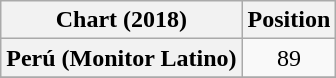<table class="wikitable plainrowheaders sortable" style="text-align:center">
<tr>
<th scope="col">Chart (2018)</th>
<th scope="col">Position</th>
</tr>
<tr>
<th scope="row">Perú (Monitor Latino)</th>
<td>89</td>
</tr>
<tr>
</tr>
</table>
